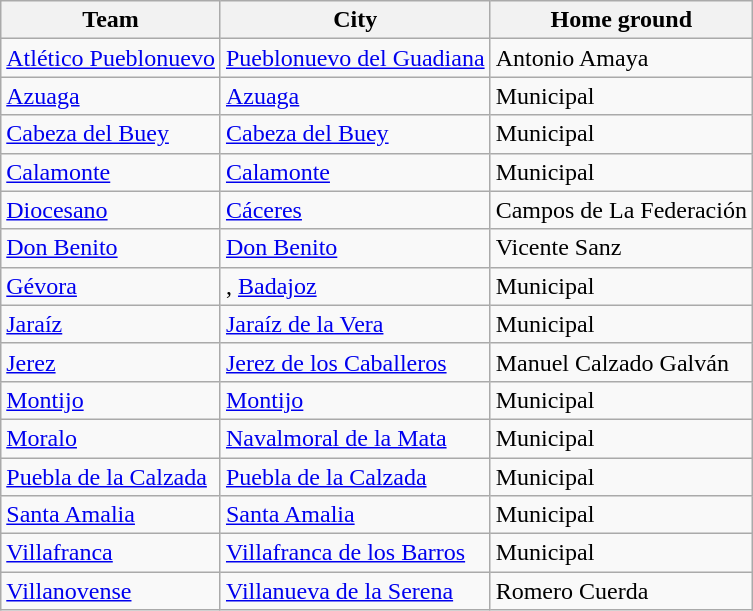<table class="wikitable sortable">
<tr>
<th>Team</th>
<th>City</th>
<th>Home ground</th>
</tr>
<tr>
<td><a href='#'>Atlético Pueblonuevo</a></td>
<td><a href='#'>Pueblonuevo del Guadiana</a></td>
<td>Antonio Amaya</td>
</tr>
<tr>
<td><a href='#'>Azuaga</a></td>
<td><a href='#'>Azuaga</a></td>
<td>Municipal<br></td>
</tr>
<tr>
<td><a href='#'>Cabeza del Buey</a></td>
<td><a href='#'>Cabeza del Buey</a></td>
<td>Municipal</td>
</tr>
<tr>
<td><a href='#'>Calamonte</a></td>
<td><a href='#'>Calamonte</a></td>
<td>Municipal<br></td>
</tr>
<tr>
<td><a href='#'>Diocesano</a></td>
<td><a href='#'>Cáceres</a></td>
<td>Campos de La Federación</td>
</tr>
<tr>
<td><a href='#'>Don Benito</a></td>
<td><a href='#'>Don Benito</a></td>
<td>Vicente Sanz</td>
</tr>
<tr>
<td><a href='#'>Gévora</a></td>
<td>, <a href='#'>Badajoz</a></td>
<td>Municipal </td>
</tr>
<tr>
<td><a href='#'>Jaraíz</a></td>
<td><a href='#'>Jaraíz de la Vera</a></td>
<td>Municipal</td>
</tr>
<tr>
<td><a href='#'>Jerez</a></td>
<td><a href='#'>Jerez de los Caballeros</a></td>
<td>Manuel Calzado Galván<br></td>
</tr>
<tr>
<td><a href='#'>Montijo</a></td>
<td><a href='#'>Montijo</a></td>
<td>Municipal</td>
</tr>
<tr>
<td><a href='#'>Moralo</a></td>
<td><a href='#'>Navalmoral de la Mata</a></td>
<td>Municipal</td>
</tr>
<tr>
<td><a href='#'>Puebla de la Calzada</a></td>
<td><a href='#'>Puebla de la Calzada</a></td>
<td>Municipal</td>
</tr>
<tr>
<td><a href='#'>Santa Amalia</a></td>
<td><a href='#'>Santa Amalia</a></td>
<td>Municipal</td>
</tr>
<tr>
<td><a href='#'>Villafranca</a></td>
<td><a href='#'>Villafranca de los Barros</a></td>
<td>Municipal</td>
</tr>
<tr>
<td><a href='#'>Villanovense</a></td>
<td><a href='#'>Villanueva de la Serena</a></td>
<td>Romero Cuerda</td>
</tr>
</table>
